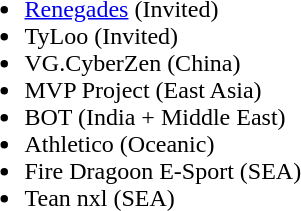<table cellspacing="30">
<tr>
<td valign="top" width="550px"><br><ul><li><a href='#'>Renegades</a> (Invited)</li><li>TyLoo (Invited)</li><li>VG.CyberZen (China)</li><li>MVP Project (East Asia)</li><li>BOT (India + Middle East)</li><li>Athletico (Oceanic)</li><li>Fire Dragoon E-Sport (SEA)</li><li>Tean nxl (SEA)</li></ul></td>
</tr>
<tr>
</tr>
</table>
